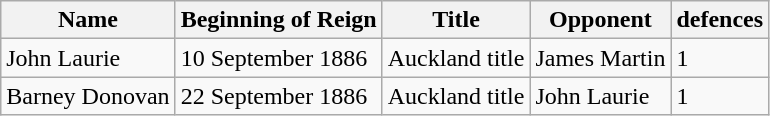<table class="wikitable">
<tr>
<th>Name</th>
<th>Beginning of Reign</th>
<th>Title</th>
<th>Opponent</th>
<th>defences</th>
</tr>
<tr>
<td>John Laurie</td>
<td>10 September 1886</td>
<td>Auckland title</td>
<td>James Martin</td>
<td>1</td>
</tr>
<tr>
<td>Barney Donovan</td>
<td>22 September 1886</td>
<td>Auckland title</td>
<td>John Laurie</td>
<td>1</td>
</tr>
</table>
